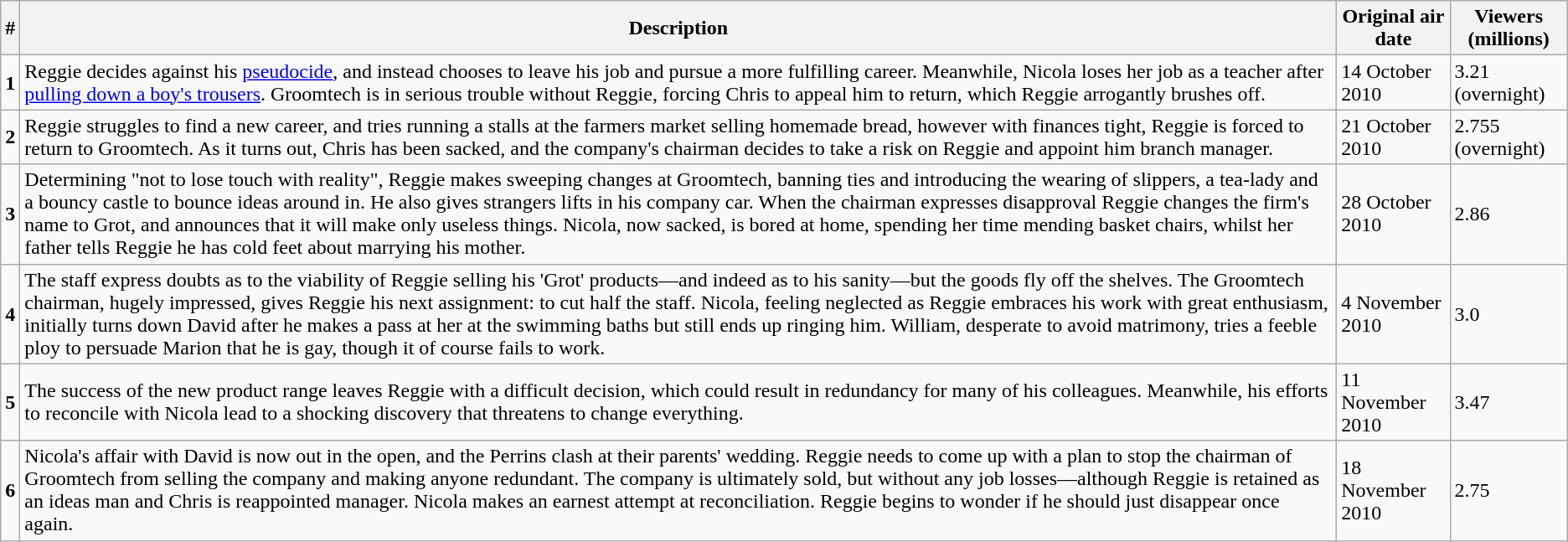<table class="wikitable">
<tr>
<th>#</th>
<th>Description</th>
<th>Original air date</th>
<th>Viewers (millions)</th>
</tr>
<tr>
<td><strong>1</strong></td>
<td>Reggie decides against his <a href='#'>pseudocide</a>, and instead chooses to leave his job and pursue a more fulfilling career. Meanwhile, Nicola loses her job as a teacher after <a href='#'>pulling down a boy's trousers</a>. Groomtech is in serious trouble without Reggie, forcing Chris to appeal him to return, which Reggie arrogantly brushes off.</td>
<td>14 October 2010</td>
<td>3.21 (overnight)</td>
</tr>
<tr>
<td><strong>2</strong></td>
<td>Reggie struggles to find a new career, and tries running a stalls at the farmers market selling homemade bread, however with finances tight, Reggie is forced to return to Groomtech.  As it turns out, Chris has been sacked, and the company's chairman decides to take a risk on Reggie and appoint him branch manager.</td>
<td>21 October 2010</td>
<td>2.755 (overnight)</td>
</tr>
<tr>
<td><strong>3</strong></td>
<td>Determining "not to lose touch with reality", Reggie makes sweeping changes at Groomtech, banning ties and introducing the wearing of slippers, a tea-lady and a bouncy castle to bounce ideas around in. He also gives strangers lifts in his company car. When the chairman expresses disapproval Reggie changes the firm's name to Grot, and announces that it will make only useless things. Nicola, now sacked, is bored at home, spending her time mending basket chairs, whilst her father tells Reggie he has cold feet about marrying his mother.</td>
<td>28 October 2010</td>
<td>2.86</td>
</tr>
<tr>
<td><strong>4</strong></td>
<td>The staff express doubts as to the viability of Reggie selling his 'Grot' products—and indeed as to his sanity—but the goods fly off the shelves. The Groomtech chairman, hugely impressed, gives Reggie his next assignment: to cut half the staff. Nicola, feeling neglected as Reggie embraces his work with great enthusiasm, initially turns down David after he makes a pass at her at the swimming baths but still ends up ringing him. William, desperate to avoid matrimony, tries a feeble ploy to persuade Marion that he is gay, though it of course fails to work.</td>
<td>4 November 2010</td>
<td>3.0</td>
</tr>
<tr>
<td><strong>5</strong></td>
<td>The success of the new product range leaves Reggie with a difficult decision, which could result in redundancy for many of his colleagues. Meanwhile, his efforts to reconcile with Nicola lead to a shocking discovery that threatens to change everything.</td>
<td>11 November 2010</td>
<td>3.47</td>
</tr>
<tr>
<td><strong>6</strong></td>
<td>Nicola's affair with David is now out in the open, and the Perrins clash at their parents' wedding. Reggie needs to come up with a plan to stop the chairman of Groomtech from selling the company and making anyone redundant.  The company is ultimately sold, but without any job losses—although Reggie is retained as an ideas man and Chris is reappointed manager.  Nicola makes an earnest attempt at reconciliation. Reggie begins to wonder if he should just disappear once again.</td>
<td>18 November 2010</td>
<td>2.75</td>
</tr>
</table>
